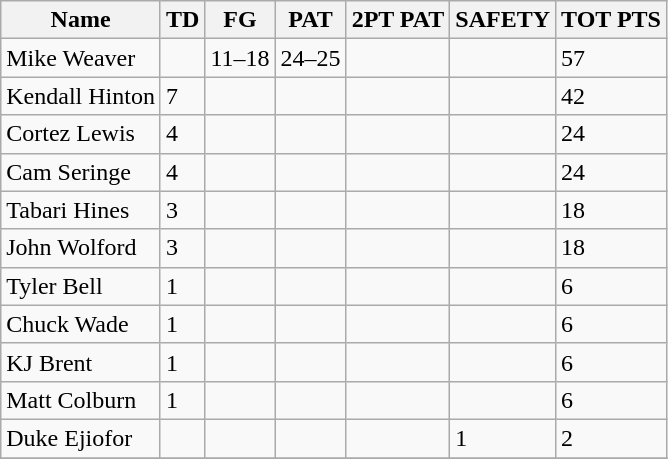<table class="wikitable" style="white-space:nowrap;">
<tr>
<th>Name</th>
<th>TD</th>
<th>FG</th>
<th>PAT</th>
<th>2PT PAT</th>
<th>SAFETY</th>
<th>TOT PTS</th>
</tr>
<tr>
<td>Mike Weaver</td>
<td> </td>
<td>11–18</td>
<td>24–25</td>
<td> </td>
<td> </td>
<td>57</td>
</tr>
<tr>
<td>Kendall Hinton</td>
<td>7</td>
<td> </td>
<td> </td>
<td> </td>
<td> </td>
<td>42</td>
</tr>
<tr>
<td>Cortez Lewis</td>
<td>4</td>
<td> </td>
<td> </td>
<td> </td>
<td> </td>
<td>24</td>
</tr>
<tr>
<td>Cam Seringe</td>
<td>4</td>
<td> </td>
<td> </td>
<td> </td>
<td> </td>
<td>24</td>
</tr>
<tr>
<td>Tabari Hines</td>
<td>3</td>
<td> </td>
<td> </td>
<td> </td>
<td> </td>
<td>18</td>
</tr>
<tr>
<td>John Wolford</td>
<td>3</td>
<td> </td>
<td> </td>
<td> </td>
<td> </td>
<td>18</td>
</tr>
<tr>
<td>Tyler Bell</td>
<td>1</td>
<td> </td>
<td> </td>
<td> </td>
<td> </td>
<td>6</td>
</tr>
<tr>
<td>Chuck Wade</td>
<td>1</td>
<td> </td>
<td> </td>
<td> </td>
<td> </td>
<td>6</td>
</tr>
<tr>
<td>KJ Brent</td>
<td>1</td>
<td> </td>
<td> </td>
<td> </td>
<td> </td>
<td>6</td>
</tr>
<tr>
<td>Matt Colburn</td>
<td>1</td>
<td> </td>
<td> </td>
<td> </td>
<td> </td>
<td>6</td>
</tr>
<tr>
<td>Duke Ejiofor</td>
<td> </td>
<td> </td>
<td> </td>
<td> </td>
<td>1</td>
<td>2</td>
</tr>
<tr>
</tr>
</table>
